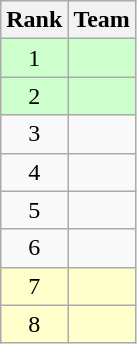<table class=wikitable style="text-align: center;">
<tr>
<th>Rank</th>
<th>Team</th>
</tr>
<tr style="background: #CCFFCC;">
<td>1</td>
<td style="text-align: left;"><strong></strong></td>
</tr>
<tr style="background: #CCFFCC;">
<td>2</td>
<td style="text-align: left;"><strong></strong></td>
</tr>
<tr>
<td>3</td>
<td style="text-align: left;"></td>
</tr>
<tr>
<td>4</td>
<td style="text-align: left;"></td>
</tr>
<tr>
<td>5</td>
<td style="text-align: left;"></td>
</tr>
<tr>
<td>6</td>
<td style="text-align: left;"></td>
</tr>
<tr style="background: #FFFFCC;">
<td>7</td>
<td style="text-align: left;"></td>
</tr>
<tr style="background: #FFFFCC;">
<td>8</td>
<td style="text-align: left;"></td>
</tr>
</table>
